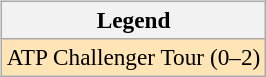<table>
<tr valign=top>
<td><br><table class=wikitable style=font-size:97%>
<tr>
<th>Legend</th>
</tr>
<tr bgcolor=moccasin>
<td>ATP Challenger Tour (0–2)</td>
</tr>
</table>
</td>
<td></td>
</tr>
</table>
